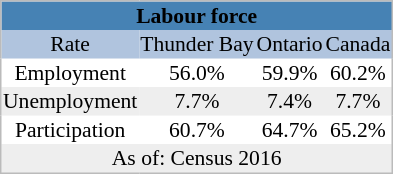<table cellpadding="1" style="float:left; margin:0 1em 1em 0; border:1px #bbb solid; border-collapse:collapse; font-size:90%;">
<tr style="text-align:center; background:steelblue;">
<th colspan=4>Labour force</th>
</tr>
<tr style="text-align:center; background:lightsteelblue;">
<td>Rate</td>
<td>Thunder Bay</td>
<td>Ontario</td>
<td>Canada</td>
</tr>
<tr align=center>
<td>Employment</td>
<td>56.0%</td>
<td>59.9%</td>
<td>60.2%</td>
</tr>
<tr style="text-align:center; background:#eee;">
<td>Unemployment</td>
<td>7.7%</td>
<td>7.4%</td>
<td>7.7%</td>
</tr>
<tr align=center>
<td>Participation</td>
<td>60.7%</td>
<td>64.7%</td>
<td>65.2%</td>
</tr>
<tr style="text-align:center; background:#eee;">
<td colspan= "4">As of: Census 2016</td>
</tr>
</table>
